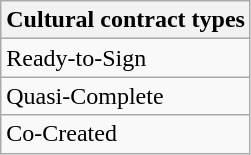<table class="wikitable">
<tr>
<th>Cultural contract types</th>
</tr>
<tr>
<td>Ready-to-Sign</td>
</tr>
<tr>
<td>Quasi-Complete</td>
</tr>
<tr>
<td>Co-Created</td>
</tr>
</table>
